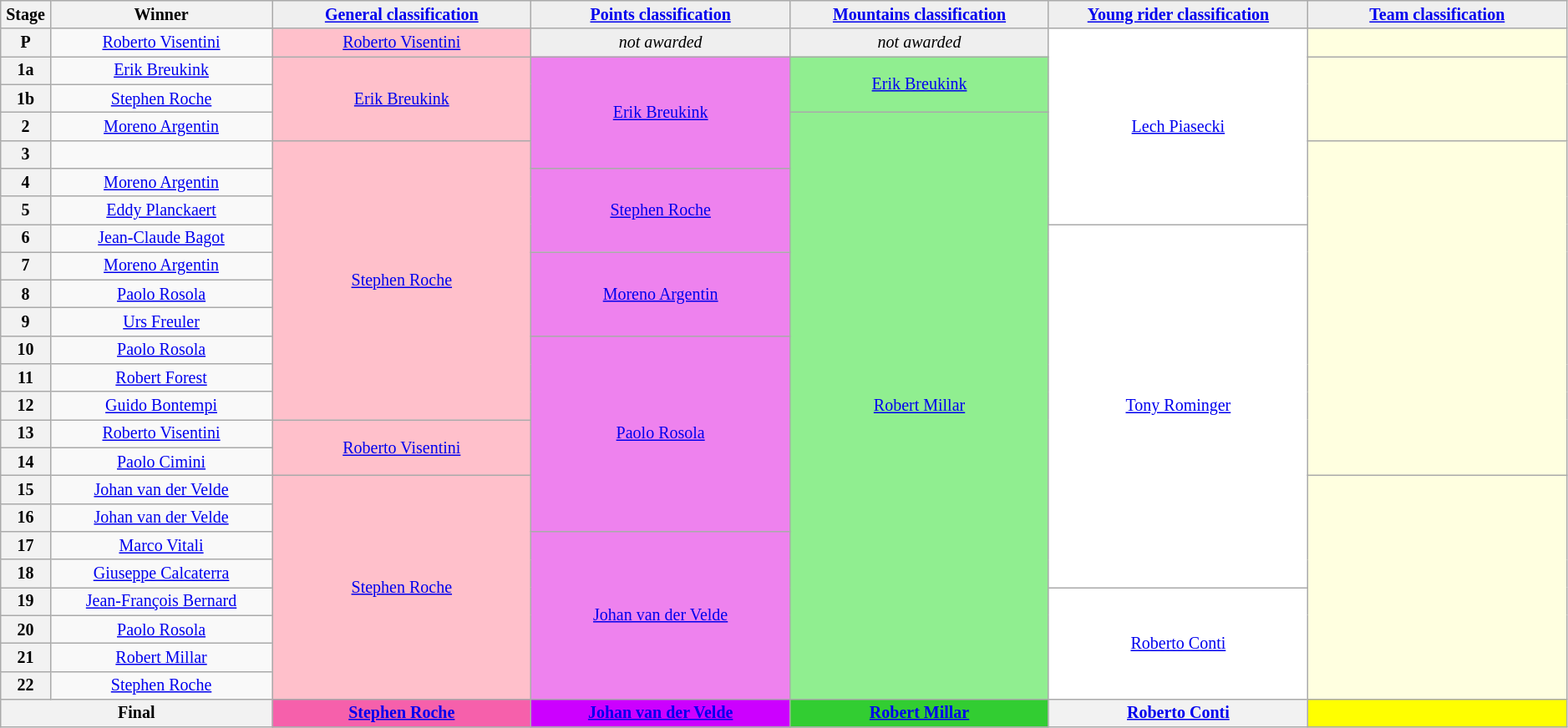<table class="wikitable" style="text-align: center; font-size:smaller;">
<tr style="background:#efefef;">
<th style="width:1%;">Stage</th>
<th style="width:12%;">Winner</th>
<th style="background:#efefef; width:14%;"><a href='#'>General classification</a><br></th>
<th style="background:#efefef; width:14%;"><a href='#'>Points classification</a><br></th>
<th style="background:#efefef; width:14%;"><a href='#'>Mountains classification</a><br></th>
<th style="background:#efefef; width:14%;"><a href='#'>Young rider classification</a><br></th>
<th style="background:#efefef; width:14%;"><a href='#'>Team classification</a></th>
</tr>
<tr>
<th>P</th>
<td><a href='#'>Roberto Visentini</a></td>
<td style="background:pink;"><a href='#'>Roberto Visentini</a></td>
<td style="background:#EFEFEF;"><em>not awarded</em></td>
<td style="background:#EFEFEF;"><em>not awarded</em></td>
<td style="background:white;" rowspan=7><a href='#'>Lech Piasecki</a></td>
<td style="background:lightyellow;"></td>
</tr>
<tr>
<th>1a</th>
<td><a href='#'>Erik Breukink</a></td>
<td style="background:pink;" rowspan=3><a href='#'>Erik Breukink</a></td>
<td style="background:violet;" rowspan=4><a href='#'>Erik Breukink</a></td>
<td style="background:lightgreen;" rowspan=2><a href='#'>Erik Breukink</a></td>
<td style="background:lightyellow;" rowspan=3></td>
</tr>
<tr>
<th>1b</th>
<td><a href='#'>Stephen Roche</a></td>
</tr>
<tr>
<th>2</th>
<td><a href='#'>Moreno Argentin</a></td>
<td style="background:lightgreen;" rowspan=21><a href='#'>Robert Millar</a></td>
</tr>
<tr>
<th>3</th>
<td></td>
<td style="background:pink;" rowspan=10><a href='#'>Stephen Roche</a></td>
<td style="background:lightyellow;" rowspan=12></td>
</tr>
<tr>
<th>4</th>
<td><a href='#'>Moreno Argentin</a></td>
<td style="background:violet;" rowspan=3><a href='#'>Stephen Roche</a></td>
</tr>
<tr>
<th>5</th>
<td><a href='#'>Eddy Planckaert</a></td>
</tr>
<tr>
<th>6</th>
<td><a href='#'>Jean-Claude Bagot</a></td>
<td style="background:white;" rowspan=13><a href='#'>Tony Rominger</a></td>
</tr>
<tr>
<th>7</th>
<td><a href='#'>Moreno Argentin</a></td>
<td style="background:violet;" rowspan=3><a href='#'>Moreno Argentin</a></td>
</tr>
<tr>
<th>8</th>
<td><a href='#'>Paolo Rosola</a></td>
</tr>
<tr>
<th>9</th>
<td><a href='#'>Urs Freuler</a></td>
</tr>
<tr>
<th>10</th>
<td><a href='#'>Paolo Rosola</a></td>
<td style="background:violet;" rowspan=7><a href='#'>Paolo Rosola</a></td>
</tr>
<tr>
<th>11</th>
<td><a href='#'>Robert Forest</a></td>
</tr>
<tr>
<th>12</th>
<td><a href='#'>Guido Bontempi</a></td>
</tr>
<tr>
<th>13</th>
<td><a href='#'>Roberto Visentini</a></td>
<td style="background:pink;" rowspan=2><a href='#'>Roberto Visentini</a></td>
</tr>
<tr>
<th>14</th>
<td><a href='#'>Paolo Cimini</a></td>
</tr>
<tr>
<th>15</th>
<td><a href='#'>Johan van der Velde</a></td>
<td style="background:pink;" rowspan=8><a href='#'>Stephen Roche</a></td>
<td style="background:lightyellow;" rowspan=8></td>
</tr>
<tr>
<th>16</th>
<td><a href='#'>Johan van der Velde</a></td>
</tr>
<tr>
<th>17</th>
<td><a href='#'>Marco Vitali</a></td>
<td style="background:violet;" rowspan=6><a href='#'>Johan van der Velde</a></td>
</tr>
<tr>
<th>18</th>
<td><a href='#'>Giuseppe Calcaterra</a></td>
</tr>
<tr>
<th>19</th>
<td><a href='#'>Jean-François Bernard</a></td>
<td style="background:white;" rowspan=4><a href='#'>Roberto Conti</a></td>
</tr>
<tr>
<th>20</th>
<td><a href='#'>Paolo Rosola</a></td>
</tr>
<tr>
<th>21</th>
<td><a href='#'>Robert Millar</a></td>
</tr>
<tr>
<th>22</th>
<td><a href='#'>Stephen Roche</a></td>
</tr>
<tr>
<th colspan=2><strong>Final</strong></th>
<th style="background:#F660AB;"><strong><a href='#'>Stephen Roche</a></strong></th>
<th style="background:#c0f;"><strong><a href='#'>Johan van der Velde</a></strong></th>
<th style="background:#32CD32;"><strong><a href='#'>Robert Millar</a></strong></th>
<th style="background:offwhite;"><strong><a href='#'>Roberto Conti</a></strong></th>
<th style="background:yellow;"><strong></strong></th>
</tr>
</table>
